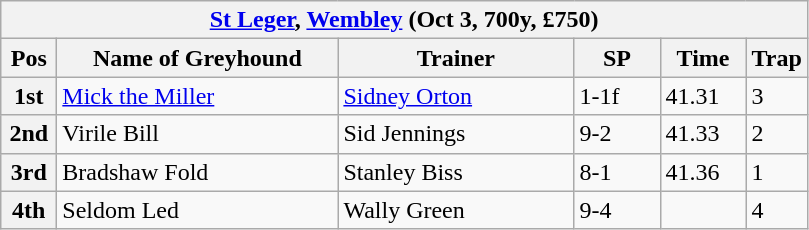<table class="wikitable">
<tr>
<th colspan="6"><a href='#'>St Leger</a>, <a href='#'>Wembley</a> (Oct 3, 700y, £750)</th>
</tr>
<tr>
<th width=30>Pos</th>
<th width=180>Name of Greyhound</th>
<th width=150>Trainer</th>
<th width=50>SP</th>
<th width=50>Time</th>
<th width=30>Trap</th>
</tr>
<tr>
<th>1st</th>
<td><a href='#'>Mick the Miller</a></td>
<td><a href='#'>Sidney Orton</a></td>
<td>1-1f</td>
<td>41.31</td>
<td>3</td>
</tr>
<tr>
<th>2nd</th>
<td>Virile Bill</td>
<td>Sid Jennings</td>
<td>9-2</td>
<td>41.33</td>
<td>2</td>
</tr>
<tr>
<th>3rd</th>
<td>Bradshaw Fold</td>
<td>Stanley Biss</td>
<td>8-1</td>
<td>41.36</td>
<td>1</td>
</tr>
<tr>
<th>4th</th>
<td>Seldom Led</td>
<td>Wally Green</td>
<td>9-4</td>
<td></td>
<td>4</td>
</tr>
</table>
